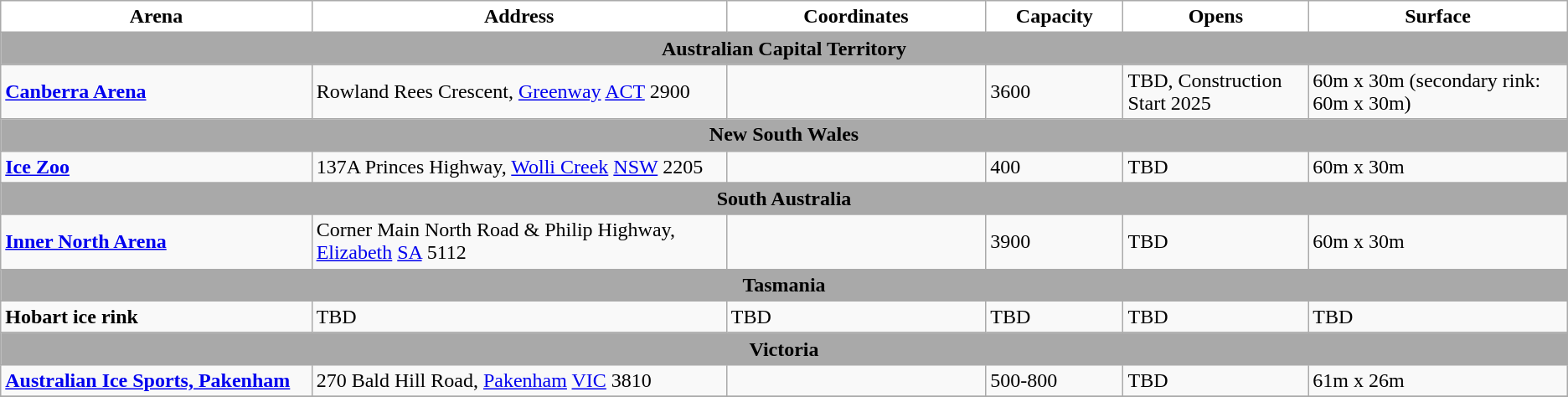<table class="wikitable">
<tr>
<th style="background:white; width:12%">Arena</th>
<th style="background:white; width:16%">Address</th>
<th style="background:white; width:10%">Coordinates</th>
<th style="background:white; width:5%">Capacity</th>
<th style="background:white; width:7%">Opens</th>
<th style="background:white; width:10%">Surface</th>
</tr>
<tr>
<th style=background:#A9A9A9 colspan=10><strong><span>Australian Capital Territory</span></strong></th>
</tr>
<tr>
<td><strong><a href='#'>Canberra Arena</a></strong></td>
<td>Rowland Rees Crescent, <a href='#'>Greenway</a> <a href='#'>ACT</a> 2900</td>
<td></td>
<td>3600</td>
<td>TBD, Construction Start 2025</td>
<td>60m x 30m (secondary rink: 60m x 30m)</td>
</tr>
<tr>
<th style=background:#A9A9A9 colspan=10><strong><span>New South Wales</span></strong></th>
</tr>
<tr>
<td><strong><a href='#'>Ice Zoo</a></strong></td>
<td>137A Princes Highway, <a href='#'>Wolli Creek</a> <a href='#'>NSW</a> 2205</td>
<td></td>
<td>400</td>
<td>TBD</td>
<td>60m x 30m</td>
</tr>
<tr>
<th style=background:#A9A9A9 colspan=10><strong><span>South Australia</span></strong></th>
</tr>
<tr>
<td><strong><a href='#'>Inner North Arena</a></strong></td>
<td>Corner Main North Road & Philip Highway, <a href='#'>Elizabeth</a> <a href='#'>SA</a> 5112</td>
<td></td>
<td>3900</td>
<td>TBD</td>
<td>60m x 30m</td>
</tr>
<tr>
<th style=background:#A9A9A9 colspan=10><strong><span>Tasmania</span></strong></th>
</tr>
<tr>
<td><strong>Hobart ice rink</strong></td>
<td>TBD</td>
<td>TBD</td>
<td>TBD</td>
<td>TBD</td>
<td>TBD</td>
</tr>
<tr>
<th style=background:#A9A9A9 colspan=10><strong><span>Victoria</span></strong></th>
</tr>
<tr>
<td><strong><a href='#'>Australian Ice Sports, Pakenham</a></strong></td>
<td>270 Bald Hill Road, <a href='#'>Pakenham</a> <a href='#'>VIC</a> 3810</td>
<td></td>
<td>500-800</td>
<td>TBD</td>
<td>61m x 26m</td>
</tr>
<tr>
</tr>
</table>
